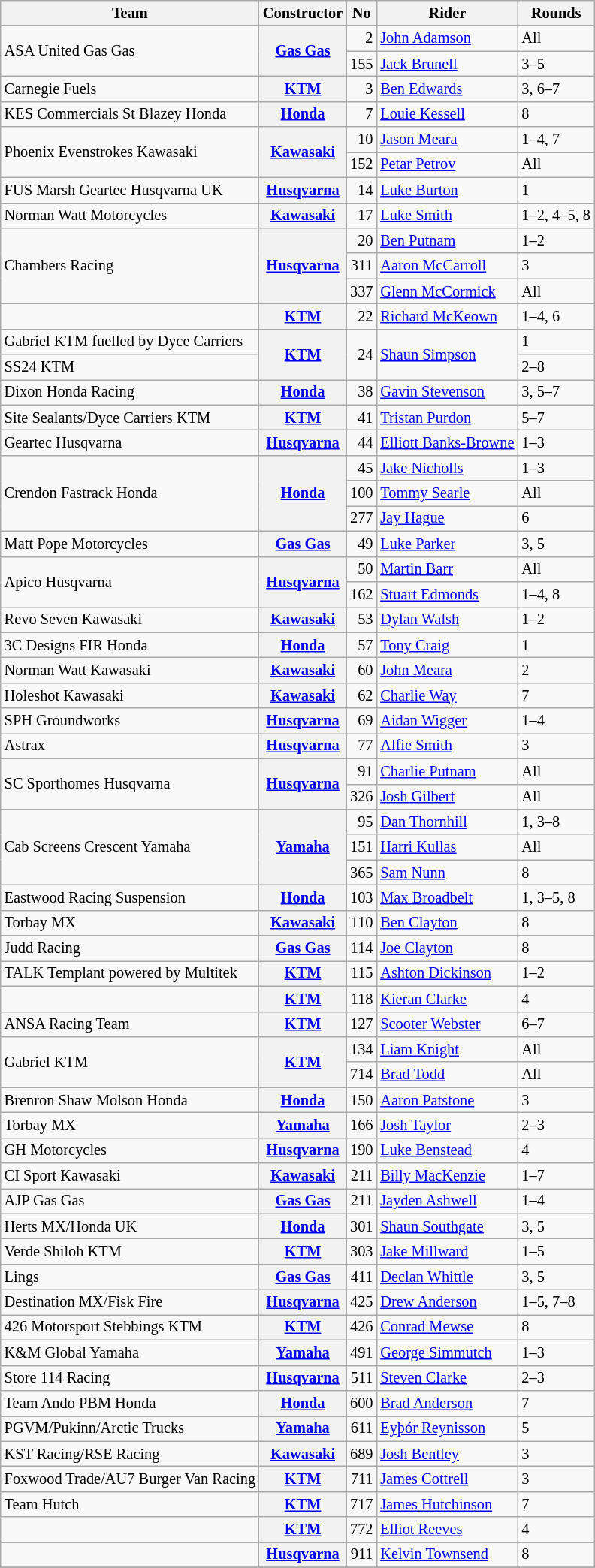<table class="wikitable" style="font-size: 85%;">
<tr>
<th>Team</th>
<th>Constructor</th>
<th>No</th>
<th>Rider</th>
<th>Rounds</th>
</tr>
<tr>
<td rowspan=2>ASA United Gas Gas</td>
<th rowspan=2><a href='#'>Gas Gas</a></th>
<td align="right">2</td>
<td> <a href='#'>John Adamson</a></td>
<td>All</td>
</tr>
<tr>
<td align="right">155</td>
<td> <a href='#'>Jack Brunell</a></td>
<td>3–5</td>
</tr>
<tr>
<td>Carnegie Fuels</td>
<th><a href='#'>KTM</a></th>
<td align="right">3</td>
<td> <a href='#'>Ben Edwards</a></td>
<td>3, 6–7</td>
</tr>
<tr>
<td>KES Commercials St Blazey Honda</td>
<th><a href='#'>Honda</a></th>
<td align="right">7</td>
<td> <a href='#'>Louie Kessell</a></td>
<td>8</td>
</tr>
<tr>
<td rowspan=2>Phoenix Evenstrokes Kawasaki</td>
<th rowspan=2><a href='#'>Kawasaki</a></th>
<td align="right">10</td>
<td> <a href='#'>Jason Meara</a></td>
<td>1–4, 7</td>
</tr>
<tr>
<td align="right">152</td>
<td> <a href='#'>Petar Petrov</a></td>
<td>All</td>
</tr>
<tr>
<td>FUS Marsh Geartec Husqvarna UK</td>
<th><a href='#'>Husqvarna</a></th>
<td align="right">14</td>
<td> <a href='#'>Luke Burton</a></td>
<td>1</td>
</tr>
<tr>
<td>Norman Watt Motorcycles</td>
<th><a href='#'>Kawasaki</a></th>
<td align="right">17</td>
<td> <a href='#'>Luke Smith</a></td>
<td>1–2, 4–5, 8</td>
</tr>
<tr>
<td rowspan=3>Chambers Racing</td>
<th rowspan=3><a href='#'>Husqvarna</a></th>
<td align="right">20</td>
<td> <a href='#'>Ben Putnam</a></td>
<td>1–2</td>
</tr>
<tr>
<td align="right">311</td>
<td> <a href='#'>Aaron McCarroll</a></td>
<td>3</td>
</tr>
<tr>
<td align="right">337</td>
<td> <a href='#'>Glenn McCormick</a></td>
<td>All</td>
</tr>
<tr>
<td></td>
<th><a href='#'>KTM</a></th>
<td align="right">22</td>
<td> <a href='#'>Richard McKeown</a></td>
<td>1–4, 6</td>
</tr>
<tr>
<td>Gabriel KTM fuelled by Dyce Carriers</td>
<th rowspan=2><a href='#'>KTM</a></th>
<td rowspan=2 align="right">24</td>
<td rowspan=2> <a href='#'>Shaun Simpson</a></td>
<td>1</td>
</tr>
<tr>
<td>SS24 KTM</td>
<td>2–8</td>
</tr>
<tr>
<td>Dixon Honda Racing</td>
<th><a href='#'>Honda</a></th>
<td align="right">38</td>
<td> <a href='#'>Gavin Stevenson</a></td>
<td>3, 5–7</td>
</tr>
<tr>
<td>Site Sealants/Dyce Carriers KTM</td>
<th><a href='#'>KTM</a></th>
<td align="right">41</td>
<td> <a href='#'>Tristan Purdon</a></td>
<td>5–7</td>
</tr>
<tr>
<td>Geartec Husqvarna</td>
<th><a href='#'>Husqvarna</a></th>
<td align="right">44</td>
<td> <a href='#'>Elliott Banks-Browne</a></td>
<td>1–3</td>
</tr>
<tr>
<td rowspan=3>Crendon Fastrack Honda</td>
<th rowspan=3><a href='#'>Honda</a></th>
<td align="right">45</td>
<td> <a href='#'>Jake Nicholls</a></td>
<td>1–3</td>
</tr>
<tr>
<td align="right">100</td>
<td> <a href='#'>Tommy Searle</a></td>
<td>All</td>
</tr>
<tr>
<td align="right">277</td>
<td> <a href='#'>Jay Hague</a></td>
<td>6</td>
</tr>
<tr>
<td>Matt Pope Motorcycles</td>
<th><a href='#'>Gas Gas</a></th>
<td align="right">49</td>
<td> <a href='#'>Luke Parker</a></td>
<td>3, 5</td>
</tr>
<tr>
<td rowspan=2>Apico Husqvarna</td>
<th rowspan=2><a href='#'>Husqvarna</a></th>
<td align="right">50</td>
<td> <a href='#'>Martin Barr</a></td>
<td>All</td>
</tr>
<tr>
<td align="right">162</td>
<td> <a href='#'>Stuart Edmonds</a></td>
<td>1–4, 8</td>
</tr>
<tr>
<td>Revo Seven Kawasaki</td>
<th><a href='#'>Kawasaki</a></th>
<td align="right">53</td>
<td> <a href='#'>Dylan Walsh</a></td>
<td>1–2</td>
</tr>
<tr>
<td>3C Designs FIR Honda</td>
<th><a href='#'>Honda</a></th>
<td align="right">57</td>
<td> <a href='#'>Tony Craig</a></td>
<td>1</td>
</tr>
<tr>
<td>Norman Watt Kawasaki</td>
<th><a href='#'>Kawasaki</a></th>
<td align="right">60</td>
<td> <a href='#'>John Meara</a></td>
<td>2</td>
</tr>
<tr>
<td>Holeshot Kawasaki</td>
<th><a href='#'>Kawasaki</a></th>
<td align="right">62</td>
<td> <a href='#'>Charlie Way</a></td>
<td>7</td>
</tr>
<tr>
<td>SPH Groundworks</td>
<th><a href='#'>Husqvarna</a></th>
<td align="right">69</td>
<td> <a href='#'>Aidan Wigger</a></td>
<td>1–4</td>
</tr>
<tr>
<td>Astrax</td>
<th><a href='#'>Husqvarna</a></th>
<td align="right">77</td>
<td> <a href='#'>Alfie Smith</a></td>
<td>3</td>
</tr>
<tr>
<td rowspan=2>SC Sporthomes Husqvarna</td>
<th rowspan=2><a href='#'>Husqvarna</a></th>
<td align="right">91</td>
<td> <a href='#'>Charlie Putnam</a></td>
<td>All</td>
</tr>
<tr>
<td align="right">326</td>
<td> <a href='#'>Josh Gilbert</a></td>
<td>All</td>
</tr>
<tr>
<td rowspan=3>Cab Screens Crescent Yamaha</td>
<th rowspan=3><a href='#'>Yamaha</a></th>
<td align="right">95</td>
<td> <a href='#'>Dan Thornhill</a></td>
<td>1, 3–8</td>
</tr>
<tr>
<td align="right">151</td>
<td> <a href='#'>Harri Kullas</a></td>
<td>All</td>
</tr>
<tr>
<td align="right">365</td>
<td> <a href='#'>Sam Nunn</a></td>
<td>8</td>
</tr>
<tr>
<td>Eastwood Racing Suspension</td>
<th><a href='#'>Honda</a></th>
<td align="right">103</td>
<td> <a href='#'>Max Broadbelt</a></td>
<td>1, 3–5, 8</td>
</tr>
<tr>
<td>Torbay MX</td>
<th><a href='#'>Kawasaki</a></th>
<td align="right">110</td>
<td> <a href='#'>Ben Clayton</a></td>
<td>8</td>
</tr>
<tr>
<td>Judd Racing</td>
<th><a href='#'>Gas Gas</a></th>
<td align="right">114</td>
<td> <a href='#'>Joe Clayton</a></td>
<td>8</td>
</tr>
<tr>
<td>TALK Templant powered by Multitek</td>
<th><a href='#'>KTM</a></th>
<td align="right">115</td>
<td> <a href='#'>Ashton Dickinson</a></td>
<td>1–2</td>
</tr>
<tr>
<td></td>
<th><a href='#'>KTM</a></th>
<td align="right">118</td>
<td> <a href='#'>Kieran Clarke</a></td>
<td>4</td>
</tr>
<tr>
<td>ANSA Racing Team</td>
<th><a href='#'>KTM</a></th>
<td align="right">127</td>
<td> <a href='#'>Scooter Webster</a></td>
<td>6–7</td>
</tr>
<tr>
<td rowspan=2>Gabriel KTM</td>
<th rowspan=2><a href='#'>KTM</a></th>
<td align="right">134</td>
<td> <a href='#'>Liam Knight</a></td>
<td>All</td>
</tr>
<tr>
<td align="right">714</td>
<td> <a href='#'>Brad Todd</a></td>
<td>All</td>
</tr>
<tr>
<td>Brenron Shaw Molson Honda</td>
<th><a href='#'>Honda</a></th>
<td align="right">150</td>
<td> <a href='#'>Aaron Patstone</a></td>
<td>3</td>
</tr>
<tr>
<td>Torbay MX</td>
<th><a href='#'>Yamaha</a></th>
<td align="right">166</td>
<td> <a href='#'>Josh Taylor</a></td>
<td>2–3</td>
</tr>
<tr>
<td>GH Motorcycles</td>
<th><a href='#'>Husqvarna</a></th>
<td align="right">190</td>
<td> <a href='#'>Luke Benstead</a></td>
<td>4</td>
</tr>
<tr>
<td>CI Sport Kawasaki</td>
<th><a href='#'>Kawasaki</a></th>
<td align="right">211</td>
<td> <a href='#'>Billy MacKenzie</a></td>
<td>1–7</td>
</tr>
<tr>
<td>AJP Gas Gas</td>
<th><a href='#'>Gas Gas</a></th>
<td align="right">211</td>
<td> <a href='#'>Jayden Ashwell</a></td>
<td>1–4</td>
</tr>
<tr>
<td>Herts MX/Honda UK</td>
<th><a href='#'>Honda</a></th>
<td align="right">301</td>
<td> <a href='#'>Shaun Southgate</a></td>
<td>3, 5</td>
</tr>
<tr>
<td>Verde Shiloh KTM</td>
<th><a href='#'>KTM</a></th>
<td align="right">303</td>
<td> <a href='#'>Jake Millward</a></td>
<td>1–5</td>
</tr>
<tr>
<td>Lings</td>
<th><a href='#'>Gas Gas</a></th>
<td align="right">411</td>
<td> <a href='#'>Declan Whittle</a></td>
<td>3, 5</td>
</tr>
<tr>
<td>Destination MX/Fisk Fire</td>
<th><a href='#'>Husqvarna</a></th>
<td align="right">425</td>
<td> <a href='#'>Drew Anderson</a></td>
<td>1–5, 7–8</td>
</tr>
<tr>
<td>426 Motorsport Stebbings KTM</td>
<th><a href='#'>KTM</a></th>
<td align="right">426</td>
<td> <a href='#'>Conrad Mewse</a></td>
<td>8</td>
</tr>
<tr>
<td>K&M Global Yamaha</td>
<th><a href='#'>Yamaha</a></th>
<td align="right">491</td>
<td> <a href='#'>George Simmutch</a></td>
<td>1–3</td>
</tr>
<tr>
<td>Store 114 Racing</td>
<th><a href='#'>Husqvarna</a></th>
<td align="right">511</td>
<td> <a href='#'>Steven Clarke</a></td>
<td>2–3</td>
</tr>
<tr>
<td>Team Ando PBM Honda</td>
<th><a href='#'>Honda</a></th>
<td align="right">600</td>
<td> <a href='#'>Brad Anderson</a></td>
<td>7</td>
</tr>
<tr>
<td>PGVM/Pukinn/Arctic Trucks</td>
<th><a href='#'>Yamaha</a></th>
<td align="right">611</td>
<td> <a href='#'>Eyþór Reynisson</a></td>
<td>5</td>
</tr>
<tr>
<td>KST Racing/RSE Racing</td>
<th><a href='#'>Kawasaki</a></th>
<td align="right">689</td>
<td> <a href='#'>Josh Bentley</a></td>
<td>3</td>
</tr>
<tr>
<td>Foxwood Trade/AU7 Burger Van Racing</td>
<th><a href='#'>KTM</a></th>
<td align="right">711</td>
<td> <a href='#'>James Cottrell</a></td>
<td>3</td>
</tr>
<tr>
<td>Team Hutch</td>
<th><a href='#'>KTM</a></th>
<td align="right">717</td>
<td> <a href='#'>James Hutchinson</a></td>
<td>7</td>
</tr>
<tr>
<td></td>
<th><a href='#'>KTM</a></th>
<td align="right">772</td>
<td> <a href='#'>Elliot Reeves</a></td>
<td>4</td>
</tr>
<tr>
<td></td>
<th><a href='#'>Husqvarna</a></th>
<td align="right">911</td>
<td> <a href='#'>Kelvin Townsend</a></td>
<td>8</td>
</tr>
<tr>
</tr>
</table>
